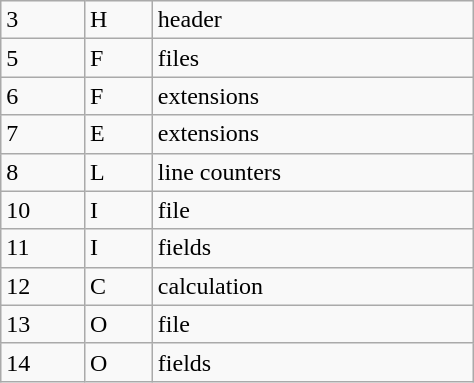<table class="wikitable" border="1" width="25%">
<tr>
<td>3</td>
<td>H</td>
<td>header</td>
</tr>
<tr>
<td>5</td>
<td>F</td>
<td>files</td>
</tr>
<tr>
<td>6</td>
<td>F</td>
<td>extensions</td>
</tr>
<tr>
<td>7</td>
<td>E</td>
<td>extensions</td>
</tr>
<tr>
<td>8</td>
<td>L</td>
<td>line counters</td>
</tr>
<tr>
<td>10</td>
<td>I</td>
<td>file</td>
</tr>
<tr>
<td>11</td>
<td>I</td>
<td>fields</td>
</tr>
<tr>
<td>12</td>
<td>C</td>
<td>calculation</td>
</tr>
<tr>
<td>13</td>
<td>O</td>
<td>file</td>
</tr>
<tr>
<td>14</td>
<td>O</td>
<td>fields</td>
</tr>
</table>
